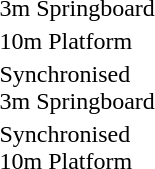<table>
<tr>
<td>3m Springboard</td>
<td></td>
<td></td>
<td></td>
</tr>
<tr>
<td>10m Platform</td>
<td></td>
<td></td>
<td></td>
</tr>
<tr>
<td>Synchronised<br>3m Springboard</td>
<td><br></td>
<td><br></td>
<td><br></td>
</tr>
<tr>
<td>Synchronised<br>10m Platform</td>
<td><br></td>
<td><br></td>
<td><br></td>
</tr>
</table>
